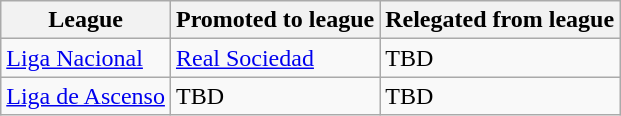<table class="wikitable">
<tr>
<th>League</th>
<th>Promoted to league</th>
<th>Relegated from league</th>
</tr>
<tr>
<td><a href='#'>Liga Nacional</a></td>
<td><a href='#'>Real Sociedad</a></td>
<td>TBD</td>
</tr>
<tr>
<td><a href='#'>Liga de Ascenso</a></td>
<td>TBD</td>
<td>TBD</td>
</tr>
</table>
